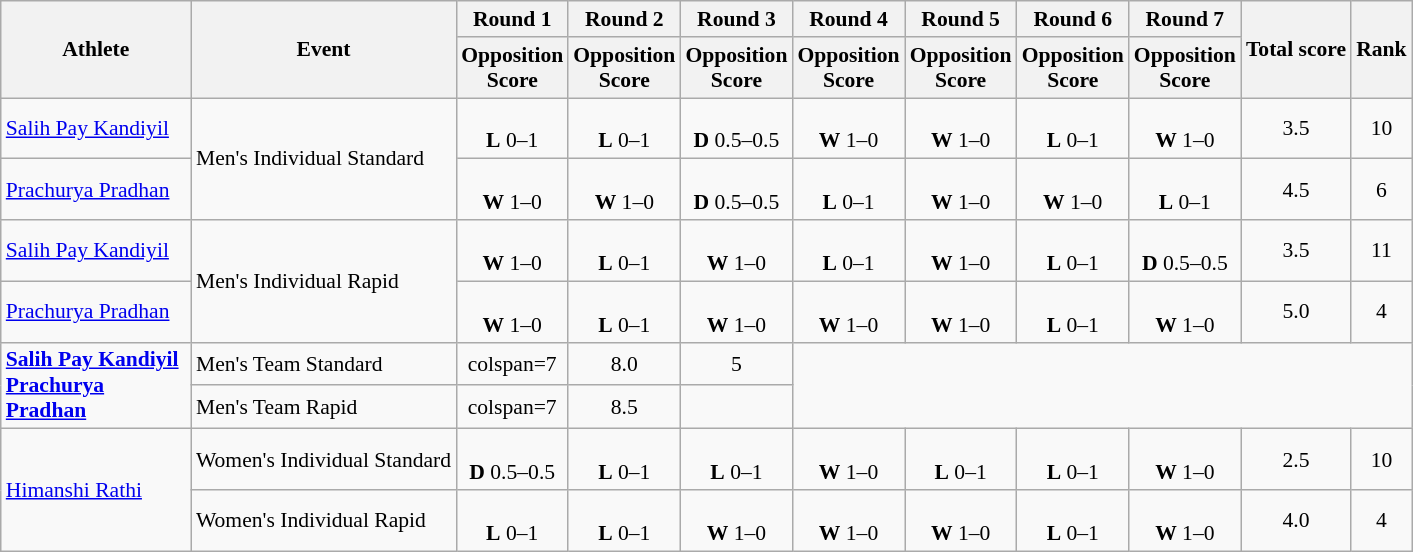<table class="wikitable" style="text-align:center; font-size:90%">
<tr>
<th rowspan=2 width=120>Athlete</th>
<th rowspan=2>Event</th>
<th>Round 1</th>
<th>Round 2</th>
<th>Round 3</th>
<th>Round 4</th>
<th>Round 5</th>
<th>Round 6</th>
<th>Round 7</th>
<th rowspan=2>Total score</th>
<th rowspan=2>Rank</th>
</tr>
<tr>
<th>Opposition<br>Score</th>
<th>Opposition<br>Score</th>
<th>Opposition<br>Score</th>
<th>Opposition<br>Score</th>
<th>Opposition<br>Score</th>
<th>Opposition<br>Score</th>
<th>Opposition<br>Score</th>
</tr>
<tr>
<td align="left"><a href='#'>Salih Pay Kandiyil</a></td>
<td align="left" rowspan="2">Men's Individual Standard</td>
<td><br><strong>L</strong> 0–1</td>
<td><br><strong>L</strong> 0–1</td>
<td><br><strong>D</strong> 0.5–0.5</td>
<td><br><strong>W</strong> 1–0</td>
<td><br><strong>W</strong> 1–0</td>
<td><br><strong>L</strong> 0–1</td>
<td><br><strong>W</strong> 1–0</td>
<td>3.5</td>
<td>10</td>
</tr>
<tr>
<td align="left"><a href='#'>Prachurya Pradhan</a></td>
<td><br><strong>W</strong> 1–0</td>
<td><br><strong>W</strong> 1–0</td>
<td><br><strong>D</strong> 0.5–0.5</td>
<td><br><strong>L</strong> 0–1</td>
<td><br><strong>W</strong> 1–0</td>
<td><br><strong>W</strong> 1–0</td>
<td><br><strong>L</strong> 0–1</td>
<td>4.5</td>
<td>6</td>
</tr>
<tr>
<td align="left"><a href='#'>Salih Pay Kandiyil</a></td>
<td align="left" rowspan="2">Men's Individual Rapid</td>
<td><br><strong>W</strong> 1–0</td>
<td><br><strong>L</strong> 0–1</td>
<td><br><strong>W</strong> 1–0</td>
<td><br><strong>L</strong> 0–1</td>
<td><br><strong>W</strong> 1–0</td>
<td><br><strong>L</strong> 0–1</td>
<td><br><strong>D</strong> 0.5–0.5</td>
<td>3.5</td>
<td>11</td>
</tr>
<tr>
<td align="left"><a href='#'>Prachurya Pradhan</a></td>
<td><br><strong>W</strong> 1–0</td>
<td><br><strong>L</strong> 0–1</td>
<td><br><strong>W</strong> 1–0</td>
<td><br><strong>W</strong> 1–0</td>
<td><br><strong>W</strong> 1–0</td>
<td><br><strong>L</strong> 0–1</td>
<td><br><strong>W</strong> 1–0</td>
<td>5.0</td>
<td>4</td>
</tr>
<tr>
<td align="left" rowspan=2><strong><a href='#'>Salih Pay Kandiyil</a><br><a href='#'>Prachurya Pradhan</a></strong></td>
<td align="left">Men's Team Standard</td>
<td>colspan=7 </td>
<td>8.0</td>
<td>5</td>
</tr>
<tr>
<td align="left">Men's Team Rapid</td>
<td>colspan=7 </td>
<td>8.5</td>
<td></td>
</tr>
<tr>
<td align="left" rowspan=2><a href='#'>Himanshi Rathi</a></td>
<td align="left">Women's Individual Standard</td>
<td><br><strong>D</strong> 0.5–0.5</td>
<td><br><strong>L</strong> 0–1</td>
<td><br><strong>L</strong> 0–1</td>
<td><br><strong>W</strong> 1–0</td>
<td><br><strong>L</strong> 0–1</td>
<td><br><strong>L</strong> 0–1</td>
<td><br><strong>W</strong> 1–0</td>
<td>2.5</td>
<td>10</td>
</tr>
<tr>
<td align="left">Women's Individual Rapid</td>
<td><br><strong>L</strong> 0–1</td>
<td><br><strong>L</strong> 0–1</td>
<td><br><strong>W</strong> 1–0</td>
<td><br><strong>W</strong> 1–0</td>
<td><br><strong>W</strong> 1–0</td>
<td><br><strong>L</strong> 0–1</td>
<td><br><strong>W</strong> 1–0</td>
<td>4.0</td>
<td>4</td>
</tr>
</table>
